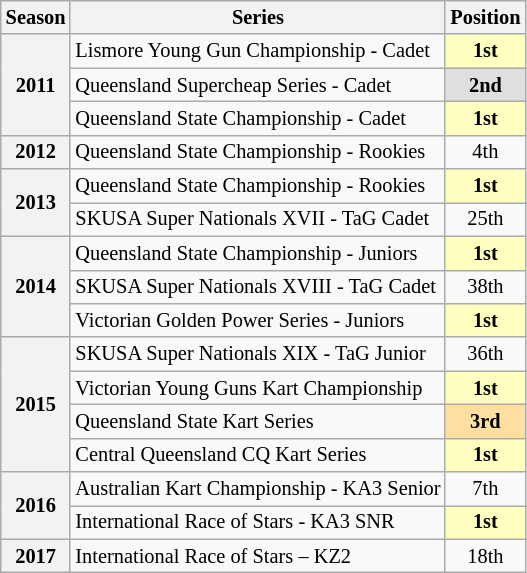<table class="wikitable" style="font-size: 85%; text-align:center">
<tr>
<th>Season</th>
<th>Series</th>
<th>Position</th>
</tr>
<tr>
<th rowspan=3>2011</th>
<td align="left">Lismore Young Gun Championship - Cadet</td>
<td style="background: #ffffbf"><strong>1st</strong></td>
</tr>
<tr>
<td align="left">Queensland Supercheap Series - Cadet</td>
<td style="background: #dfdfdf"><strong>2nd</strong></td>
</tr>
<tr>
<td align="left">Queensland State Championship - Cadet</td>
<td style="background: #ffffbf"><strong>1st</strong></td>
</tr>
<tr>
<th>2012</th>
<td align="left">Queensland State Championship - Rookies</td>
<td>4th</td>
</tr>
<tr>
<th rowspan=2>2013</th>
<td align="left">Queensland State Championship - Rookies</td>
<td style="background: #ffffbf"><strong>1st</strong></td>
</tr>
<tr>
<td align="left">SKUSA Super Nationals XVII - TaG Cadet</td>
<td>25th</td>
</tr>
<tr>
<th rowspan=3>2014</th>
<td align="left">Queensland State Championship - Juniors</td>
<td style="background: #ffffbf"><strong>1st</strong></td>
</tr>
<tr>
<td align="left">SKUSA Super Nationals XVIII - TaG Cadet</td>
<td>38th</td>
</tr>
<tr>
<td align="left">Victorian Golden Power Series - Juniors</td>
<td style="background: #ffffbf"><strong>1st</strong></td>
</tr>
<tr>
<th rowspan=4>2015</th>
<td align="left">SKUSA Super Nationals XIX - TaG Junior</td>
<td>36th</td>
</tr>
<tr>
<td align="left">Victorian Young Guns Kart Championship</td>
<td style="background: #ffffbf"><strong>1st</strong></td>
</tr>
<tr>
<td align="left">Queensland State Kart Series</td>
<td style="background: #ffdf9f"><strong>3rd</strong></td>
</tr>
<tr>
<td align="left">Central Queensland CQ Kart Series</td>
<td style="background: #ffffbf"><strong>1st</strong></td>
</tr>
<tr>
<th rowspan=2>2016</th>
<td align="left">Australian Kart Championship - KA3 Senior</td>
<td>7th</td>
</tr>
<tr>
<td align="left">International Race of Stars - KA3 SNR</td>
<td style="background: #ffffbf"><strong>1st</strong></td>
</tr>
<tr>
<th>2017</th>
<td align="left">International Race of Stars – KZ2</td>
<td>18th</td>
</tr>
</table>
